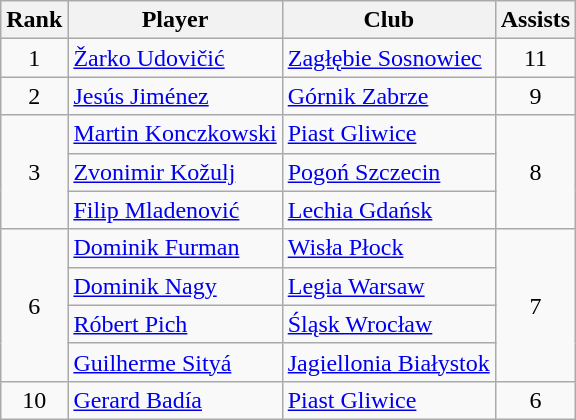<table class="wikitable" style="text-align:center">
<tr>
<th>Rank</th>
<th>Player</th>
<th>Club</th>
<th>Assists</th>
</tr>
<tr>
<td>1</td>
<td align="left"> <a href='#'>Žarko Udovičić</a></td>
<td align="left"><a href='#'>Zagłębie Sosnowiec</a></td>
<td>11</td>
</tr>
<tr>
<td rowspan="1">2</td>
<td align="left"> <a href='#'>Jesús Jiménez</a></td>
<td align="left"><a href='#'>Górnik Zabrze</a></td>
<td rowspan="1">9</td>
</tr>
<tr>
<td rowspan="3">3</td>
<td align="left"> <a href='#'>Martin Konczkowski</a></td>
<td align="left"><a href='#'>Piast Gliwice</a></td>
<td rowspan="3">8</td>
</tr>
<tr>
<td align="left"> <a href='#'>Zvonimir Kožulj</a></td>
<td align="left"><a href='#'>Pogoń Szczecin</a></td>
</tr>
<tr>
<td align="left"> <a href='#'>Filip Mladenović</a></td>
<td align="left"><a href='#'>Lechia Gdańsk</a></td>
</tr>
<tr>
<td rowspan="4">6</td>
<td align="left"> <a href='#'>Dominik Furman</a></td>
<td align="left"><a href='#'>Wisła Płock</a></td>
<td rowspan="4">7</td>
</tr>
<tr>
<td align="left"> <a href='#'>Dominik Nagy</a></td>
<td align="left"><a href='#'>Legia Warsaw</a></td>
</tr>
<tr>
<td align="left"> <a href='#'>Róbert Pich</a></td>
<td align="left"><a href='#'>Śląsk Wrocław</a></td>
</tr>
<tr>
<td align="left"> <a href='#'>Guilherme Sityá</a></td>
<td align="left"><a href='#'>Jagiellonia Białystok</a></td>
</tr>
<tr>
<td rowspan="1">10</td>
<td align="left"> <a href='#'>Gerard Badía</a></td>
<td align="left"><a href='#'>Piast Gliwice</a></td>
<td rowspan="1">6</td>
</tr>
</table>
